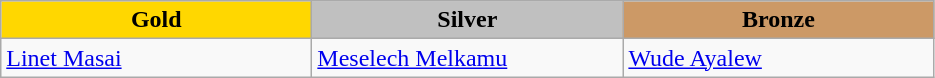<table class="wikitable" style="text-align:left">
<tr align="center">
<td width=200 bgcolor=gold><strong>Gold</strong></td>
<td width=200 bgcolor=silver><strong>Silver</strong></td>
<td width=200 bgcolor=CC9966><strong>Bronze</strong></td>
</tr>
<tr>
<td><a href='#'>Linet Masai</a><br><em> </em></td>
<td><a href='#'>Meselech Melkamu</a><br><em></em></td>
<td><a href='#'>Wude Ayalew</a><br><em></em></td>
</tr>
</table>
